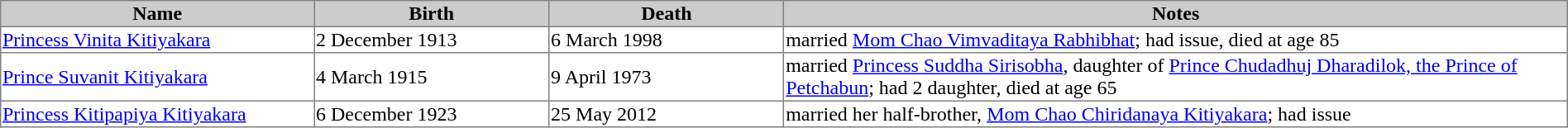<table border=1 style="border-collapse: collapse;">
<tr bgcolor=cccccc>
<th width="20%">Name</th>
<th width="15%">Birth</th>
<th width="15%">Death</th>
<th width="50%">Notes</th>
</tr>
<tr>
<td><a href='#'>Princess Vinita Kitiyakara</a></td>
<td>2 December 1913</td>
<td>6 March 1998</td>
<td>married <a href='#'>Mom Chao Vimvaditaya Rabhibhat</a>; had issue, died at age 85</td>
</tr>
<tr>
<td><a href='#'>Prince Suvanit Kitiyakara</a></td>
<td>4 March 1915</td>
<td>9 April 1973</td>
<td>married <a href='#'>Princess Suddha Sirisobha</a>, daughter of <a href='#'>Prince Chudadhuj Dharadilok, the Prince of Petchabun</a>; had 2 daughter, died at age 65</td>
</tr>
<tr>
<td><a href='#'>Princess Kitipapiya Kitiyakara</a></td>
<td>6 December 1923</td>
<td>25 May 2012</td>
<td>married her half-brother, <a href='#'>Mom Chao Chiridanaya Kitiyakara</a>; had issue</td>
</tr>
</table>
